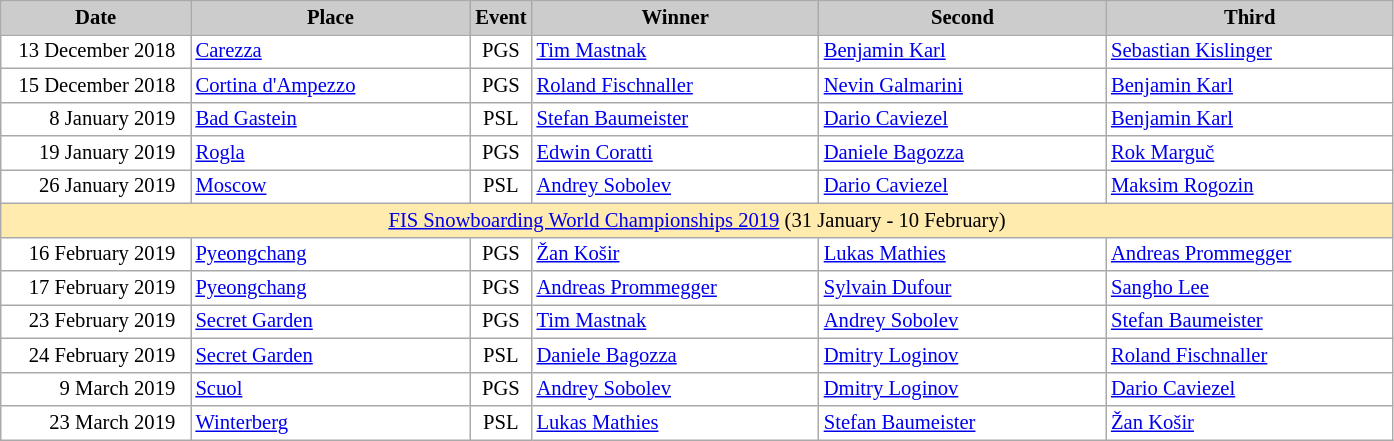<table class="wikitable plainrowheaders" style="background:#fff; font-size:86%; line-height:16px; border:grey solid 1px; border-collapse:collapse;">
<tr>
<th scope="col" style="background:#ccc; width:120px;">Date</th>
<th scope="col" style="background:#ccc; width:180px;">Place</th>
<th scope="col" style="background:#ccc; width:30px;">Event</th>
<th scope="col" style="background:#ccc; width:185px;">Winner</th>
<th scope="col" style="background:#ccc; width:185px;">Second</th>
<th scope="col" style="background:#ccc; width:185px;">Third</th>
</tr>
<tr>
<td align="right">13 December 2018  </td>
<td> <a href='#'>Carezza</a></td>
<td align="center">PGS</td>
<td> <a href='#'>Tim Mastnak</a></td>
<td> <a href='#'>Benjamin Karl</a></td>
<td> <a href='#'>Sebastian Kislinger</a></td>
</tr>
<tr>
<td align="right">15 December 2018  </td>
<td> <a href='#'>Cortina d'Ampezzo</a></td>
<td align="center">PGS</td>
<td> <a href='#'>Roland Fischnaller</a></td>
<td> <a href='#'>Nevin Galmarini</a></td>
<td> <a href='#'>Benjamin Karl</a></td>
</tr>
<tr>
<td align="right">8 January 2019  </td>
<td> <a href='#'>Bad Gastein</a></td>
<td align="center">PSL</td>
<td> <a href='#'>Stefan Baumeister</a></td>
<td> <a href='#'>Dario Caviezel</a></td>
<td> <a href='#'>Benjamin Karl</a></td>
</tr>
<tr>
<td align="right">19 January 2019  </td>
<td> <a href='#'>Rogla</a></td>
<td align="center">PGS</td>
<td> <a href='#'>Edwin Coratti</a></td>
<td> <a href='#'>Daniele Bagozza</a></td>
<td> <a href='#'>Rok Marguč</a></td>
</tr>
<tr>
<td align="right">26 January 2019  </td>
<td> <a href='#'>Moscow</a></td>
<td align="center">PSL</td>
<td> <a href='#'>Andrey Sobolev</a></td>
<td> <a href='#'>Dario Caviezel</a></td>
<td> <a href='#'>Maksim Rogozin</a></td>
</tr>
<tr style="background:#FFEBAD">
<td colspan="6" align="middle"><a href='#'>FIS Snowboarding World Championships 2019</a>  (31 January - 10 February)</td>
</tr>
<tr>
<td align="right">16 February 2019  </td>
<td> <a href='#'>Pyeongchang</a></td>
<td align="center">PGS</td>
<td> <a href='#'>Žan Košir</a></td>
<td> <a href='#'>Lukas Mathies</a></td>
<td> <a href='#'>Andreas Prommegger</a></td>
</tr>
<tr>
<td align="right">17 February 2019  </td>
<td> <a href='#'>Pyeongchang</a></td>
<td align="center">PGS</td>
<td> <a href='#'>Andreas Prommegger</a></td>
<td> <a href='#'>Sylvain Dufour</a></td>
<td> <a href='#'>Sangho Lee</a></td>
</tr>
<tr>
<td align="right">23 February 2019  </td>
<td> <a href='#'>Secret Garden</a></td>
<td align="center">PGS</td>
<td> <a href='#'>Tim Mastnak</a></td>
<td> <a href='#'>Andrey Sobolev</a></td>
<td> <a href='#'>Stefan Baumeister</a></td>
</tr>
<tr>
<td align="right">24 February 2019  </td>
<td> <a href='#'>Secret Garden</a></td>
<td align="center">PSL</td>
<td> <a href='#'>Daniele Bagozza</a></td>
<td> <a href='#'>Dmitry Loginov</a></td>
<td> <a href='#'>Roland Fischnaller</a></td>
</tr>
<tr>
<td align="right">9 March 2019  </td>
<td> <a href='#'>Scuol</a></td>
<td align="center">PGS</td>
<td> <a href='#'>Andrey Sobolev</a></td>
<td> <a href='#'>Dmitry Loginov</a></td>
<td> <a href='#'>Dario Caviezel</a></td>
</tr>
<tr>
<td align="right">23 March 2019  </td>
<td> <a href='#'>Winterberg</a></td>
<td align="center">PSL</td>
<td> <a href='#'>Lukas Mathies</a></td>
<td> <a href='#'>Stefan Baumeister</a></td>
<td> <a href='#'>Žan Košir</a></td>
</tr>
</table>
